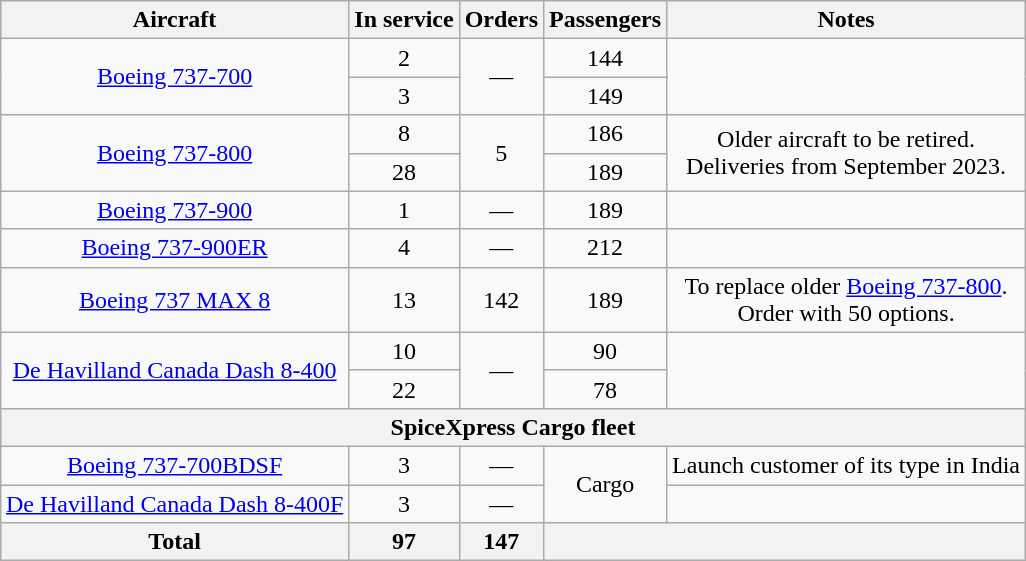<table class="wikitable" style="margin:0.5em auto; text-align:center">
<tr>
<th>Aircraft</th>
<th>In service</th>
<th>Orders</th>
<th>Passengers</th>
<th>Notes</th>
</tr>
<tr>
<td rowspan="2"><a href='#'>Boeing 737-700</a></td>
<td>2</td>
<td rowspan="2">—</td>
<td>144</td>
<td rowspan="2"></td>
</tr>
<tr>
<td>3</td>
<td>149</td>
</tr>
<tr>
<td rowspan="2"><a href='#'>Boeing 737-800</a></td>
<td>8</td>
<td rowspan="2">5</td>
<td>186</td>
<td rowspan="2">Older aircraft to be retired.<br>Deliveries from September 2023.</td>
</tr>
<tr>
<td>28</td>
<td>189</td>
</tr>
<tr>
<td><a href='#'>Boeing 737-900</a></td>
<td>1</td>
<td>—</td>
<td>189</td>
<td></td>
</tr>
<tr>
<td><a href='#'>Boeing 737-900ER</a></td>
<td>4</td>
<td>—</td>
<td>212</td>
<td></td>
</tr>
<tr>
<td><a href='#'>Boeing 737 MAX 8</a></td>
<td>13</td>
<td>142</td>
<td>189</td>
<td>To replace older <a href='#'>Boeing 737-800</a>.<br>Order with 50 options.</td>
</tr>
<tr>
<td rowspan="2"><a href='#'>De Havilland Canada Dash 8-400</a></td>
<td>10</td>
<td rowspan="2">—</td>
<td>90</td>
<td rowspan="2"></td>
</tr>
<tr>
<td>22</td>
<td>78</td>
</tr>
<tr>
<th colspan="5" scope="row">SpiceXpress Cargo fleet</th>
</tr>
<tr>
<td><a href='#'>Boeing 737-700BDSF</a></td>
<td>3</td>
<td>—</td>
<td rowspan="2"><abbr>Cargo</abbr></td>
<td>Launch customer of its type in India</td>
</tr>
<tr>
<td><a href='#'>De Havilland Canada Dash 8-400F</a></td>
<td>3</td>
<td>—</td>
<td></td>
</tr>
<tr>
<th>Total</th>
<th>97</th>
<th>147</th>
<th colspan="2"></th>
</tr>
</table>
